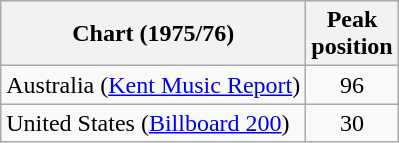<table class="wikitable">
<tr>
<th>Chart (1975/76)</th>
<th>Peak<br> position</th>
</tr>
<tr>
<td>Australia (<a href='#'>Kent Music Report</a>)</td>
<td align="center">96</td>
</tr>
<tr>
<td>United States (<a href='#'>Billboard 200</a>)</td>
<td align="center">30</td>
</tr>
</table>
